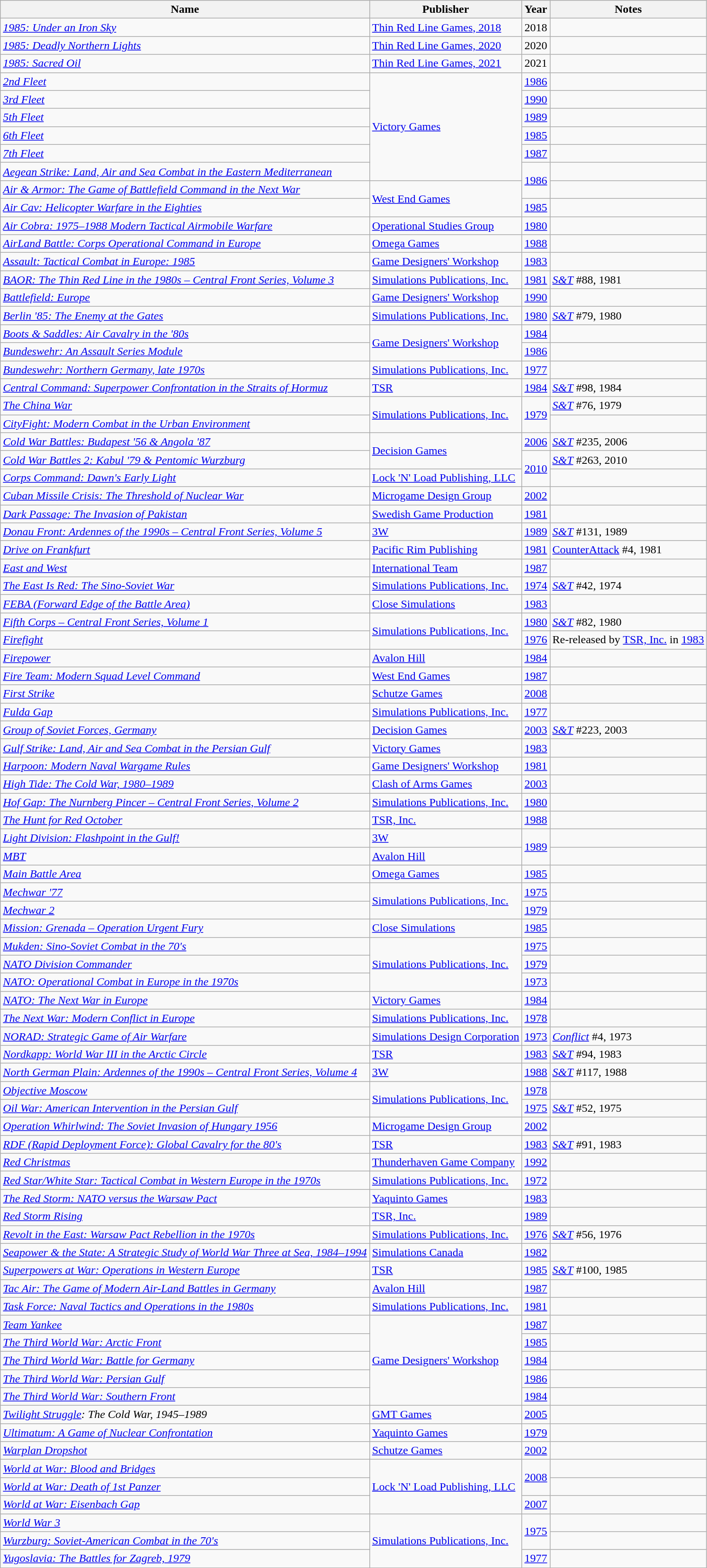<table class="wikitable">
<tr>
<th>Name</th>
<th>Publisher</th>
<th>Year</th>
<th>Notes</th>
</tr>
<tr>
<td><em><a href='#'>1985: Under an Iron Sky</a></em></td>
<td><a href='#'>Thin Red Line Games, 2018</a></td>
<td>2018</td>
<td></td>
</tr>
<tr>
<td><em><a href='#'>1985: Deadly Northern Lights</a></em></td>
<td><a href='#'>Thin Red Line Games, 2020</a></td>
<td>2020</td>
<td></td>
</tr>
<tr>
<td><em><a href='#'>1985: Sacred Oil</a></em></td>
<td><a href='#'>Thin Red Line Games, 2021</a></td>
<td>2021</td>
<td></td>
</tr>
<tr>
<td><em><a href='#'>2nd Fleet</a></em></td>
<td rowspan="6"><a href='#'>Victory Games</a></td>
<td><a href='#'>1986</a></td>
<td></td>
</tr>
<tr>
<td><em><a href='#'>3rd Fleet</a></em></td>
<td><a href='#'>1990</a></td>
<td></td>
</tr>
<tr>
<td><em><a href='#'>5th Fleet</a></em></td>
<td><a href='#'>1989</a></td>
<td></td>
</tr>
<tr>
<td><em><a href='#'>6th Fleet</a></em></td>
<td><a href='#'>1985</a></td>
<td></td>
</tr>
<tr>
<td><em><a href='#'>7th Fleet</a></em></td>
<td><a href='#'>1987</a></td>
<td></td>
</tr>
<tr>
<td><em><a href='#'>Aegean Strike: Land, Air and Sea Combat in the Eastern Mediterranean</a></em></td>
<td rowspan="2"><a href='#'>1986</a></td>
<td></td>
</tr>
<tr>
<td><em><a href='#'>Air & Armor: The Game of Battlefield Command in the Next War</a></em></td>
<td rowspan="2"><a href='#'>West End Games</a></td>
<td></td>
</tr>
<tr>
<td><em><a href='#'>Air Cav: Helicopter Warfare in the Eighties</a></em></td>
<td><a href='#'>1985</a></td>
<td></td>
</tr>
<tr>
<td><em><a href='#'>Air Cobra: 1975–1988 Modern Tactical Airmobile Warfare</a></em></td>
<td><a href='#'>Operational Studies Group</a></td>
<td><a href='#'>1980</a></td>
<td></td>
</tr>
<tr>
<td><em><a href='#'>AirLand Battle: Corps Operational Command in Europe</a></em></td>
<td><a href='#'>Omega Games</a></td>
<td><a href='#'>1988</a></td>
<td></td>
</tr>
<tr>
<td><em><a href='#'>Assault: Tactical Combat in Europe: 1985</a></em></td>
<td><a href='#'>Game Designers' Workshop</a></td>
<td><a href='#'>1983</a></td>
<td></td>
</tr>
<tr>
<td><em><a href='#'>BAOR: The Thin Red Line in the 1980s – Central Front Series, Volume 3</a></em></td>
<td><a href='#'>Simulations Publications, Inc.</a></td>
<td><a href='#'>1981</a></td>
<td><em><a href='#'>S&T</a></em> #88, 1981</td>
</tr>
<tr>
<td><em><a href='#'>Battlefield: Europe</a></em></td>
<td><a href='#'>Game Designers' Workshop</a></td>
<td><a href='#'>1990</a></td>
<td></td>
</tr>
<tr>
<td><em><a href='#'>Berlin '85: The Enemy at the Gates</a></em></td>
<td><a href='#'>Simulations Publications, Inc.</a></td>
<td><a href='#'>1980</a></td>
<td><em><a href='#'>S&T</a></em> #79, 1980</td>
</tr>
<tr>
<td><em><a href='#'>Boots & Saddles: Air Cavalry in the '80s</a></em></td>
<td rowspan="2"><a href='#'>Game Designers' Workshop</a></td>
<td><a href='#'>1984</a></td>
<td></td>
</tr>
<tr>
<td><em><a href='#'>Bundeswehr: An Assault Series Module</a></em></td>
<td><a href='#'>1986</a></td>
<td></td>
</tr>
<tr>
<td><em><a href='#'>Bundeswehr: Northern Germany, late 1970s</a></em></td>
<td><a href='#'>Simulations Publications, Inc.</a></td>
<td><a href='#'>1977</a></td>
<td></td>
</tr>
<tr>
<td><em><a href='#'>Central Command: Superpower Confrontation in the Straits of Hormuz</a></em></td>
<td><a href='#'>TSR</a></td>
<td><a href='#'>1984</a></td>
<td><em><a href='#'>S&T</a></em> #98, 1984</td>
</tr>
<tr>
<td><em><a href='#'>The China War</a></em></td>
<td rowspan="2"><a href='#'>Simulations Publications, Inc.</a></td>
<td rowspan="2"><a href='#'>1979</a></td>
<td><em><a href='#'>S&T</a></em> #76, 1979</td>
</tr>
<tr>
<td><em><a href='#'>CityFight: Modern Combat in the Urban Environment</a></em></td>
<td></td>
</tr>
<tr>
<td><em><a href='#'>Cold War Battles: Budapest '56 & Angola '87</a></em></td>
<td rowspan="2"><a href='#'>Decision Games</a></td>
<td><a href='#'>2006</a></td>
<td><em><a href='#'>S&T</a></em> #235, 2006</td>
</tr>
<tr>
<td><em><a href='#'>Cold War Battles 2: Kabul '79 & Pentomic Wurzburg</a></em></td>
<td rowspan="2"><a href='#'>2010</a></td>
<td><em><a href='#'>S&T</a></em> #263, 2010</td>
</tr>
<tr>
<td><em><a href='#'>Corps Command: Dawn's Early Light</a></em></td>
<td><a href='#'>Lock 'N' Load Publishing, LLC</a></td>
<td></td>
</tr>
<tr>
<td><em><a href='#'>Cuban Missile Crisis: The Threshold of Nuclear War</a></em></td>
<td><a href='#'>Microgame Design Group</a></td>
<td><a href='#'>2002</a></td>
<td></td>
</tr>
<tr>
<td><em><a href='#'>Dark Passage: The Invasion of Pakistan</a></em></td>
<td><a href='#'>Swedish Game Production</a></td>
<td><a href='#'>1981</a></td>
<td></td>
</tr>
<tr>
<td><em><a href='#'>Donau Front: Ardennes of the 1990s – Central Front Series, Volume 5</a></em></td>
<td><a href='#'>3W</a></td>
<td><a href='#'>1989</a></td>
<td><em><a href='#'>S&T</a></em> #131, 1989</td>
</tr>
<tr>
<td><em><a href='#'>Drive on Frankfurt</a></em></td>
<td><a href='#'>Pacific Rim Publishing</a></td>
<td><a href='#'>1981</a></td>
<td><a href='#'>CounterAttack</a> #4, 1981</td>
</tr>
<tr>
<td><em><a href='#'>East and West</a></em></td>
<td><a href='#'>International Team</a></td>
<td><a href='#'>1987</a></td>
<td></td>
</tr>
<tr>
<td><em><a href='#'>The East Is Red: The Sino-Soviet War</a></em></td>
<td><a href='#'>Simulations Publications, Inc.</a></td>
<td><a href='#'>1974</a></td>
<td><em><a href='#'>S&T</a></em> #42, 1974</td>
</tr>
<tr>
<td><em><a href='#'>FEBA (Forward Edge of the Battle Area)</a></em></td>
<td><a href='#'>Close Simulations</a></td>
<td><a href='#'>1983</a></td>
<td></td>
</tr>
<tr>
<td><em><a href='#'>Fifth Corps – Central Front Series, Volume 1</a></em></td>
<td rowspan="2"><a href='#'>Simulations Publications, Inc.</a></td>
<td><a href='#'>1980</a></td>
<td><em><a href='#'>S&T</a></em> #82, 1980</td>
</tr>
<tr>
<td><em><a href='#'>Firefight</a></em></td>
<td><a href='#'>1976</a></td>
<td>Re-released by <a href='#'>TSR, Inc.</a> in <a href='#'>1983</a></td>
</tr>
<tr>
<td><em><a href='#'>Firepower</a></em></td>
<td><a href='#'>Avalon Hill</a></td>
<td><a href='#'>1984</a></td>
<td></td>
</tr>
<tr>
<td><em><a href='#'>Fire Team: Modern Squad Level Command</a></em></td>
<td><a href='#'>West End Games</a></td>
<td><a href='#'>1987</a></td>
<td></td>
</tr>
<tr>
<td><em><a href='#'>First Strike</a></em></td>
<td><a href='#'>Schutze Games</a></td>
<td><a href='#'>2008</a></td>
<td></td>
</tr>
<tr>
<td><em><a href='#'>Fulda Gap</a></em></td>
<td><a href='#'>Simulations Publications, Inc.</a></td>
<td><a href='#'>1977</a></td>
<td></td>
</tr>
<tr>
<td><em><a href='#'>Group of Soviet Forces, Germany</a></em></td>
<td><a href='#'>Decision Games</a></td>
<td><a href='#'>2003</a></td>
<td><em><a href='#'>S&T</a></em> #223, 2003</td>
</tr>
<tr>
<td><em><a href='#'>Gulf Strike: Land, Air and Sea Combat in the Persian Gulf</a></em></td>
<td><a href='#'>Victory Games</a></td>
<td><a href='#'>1983</a></td>
<td></td>
</tr>
<tr>
<td><em><a href='#'>Harpoon: Modern Naval Wargame Rules</a></em></td>
<td><a href='#'>Game Designers' Workshop</a></td>
<td><a href='#'>1981</a></td>
<td></td>
</tr>
<tr>
<td><em><a href='#'>High Tide: The Cold War, 1980–1989</a></em></td>
<td><a href='#'>Clash of Arms Games</a></td>
<td><a href='#'>2003</a></td>
<td></td>
</tr>
<tr>
<td><em><a href='#'>Hof Gap: The Nurnberg Pincer – Central Front Series, Volume 2</a></em></td>
<td><a href='#'>Simulations Publications, Inc.</a></td>
<td><a href='#'>1980</a></td>
<td></td>
</tr>
<tr>
<td><em><a href='#'>The Hunt for Red October</a></em></td>
<td><a href='#'>TSR, Inc.</a></td>
<td><a href='#'>1988</a></td>
<td></td>
</tr>
<tr>
<td><em><a href='#'>Light Division: Flashpoint in the Gulf!</a></em></td>
<td><a href='#'>3W</a></td>
<td rowspan="2"><a href='#'>1989</a></td>
<td></td>
</tr>
<tr>
<td><em><a href='#'>MBT</a></em></td>
<td><a href='#'>Avalon Hill</a></td>
<td></td>
</tr>
<tr>
<td><em><a href='#'>Main Battle Area</a></em></td>
<td><a href='#'>Omega Games</a></td>
<td><a href='#'>1985</a></td>
<td></td>
</tr>
<tr>
<td><em><a href='#'>Mechwar '77</a></em></td>
<td rowspan="2"><a href='#'>Simulations Publications, Inc.</a></td>
<td><a href='#'>1975</a></td>
<td></td>
</tr>
<tr>
<td><em><a href='#'>Mechwar 2</a></em></td>
<td><a href='#'>1979</a></td>
<td></td>
</tr>
<tr>
<td><em><a href='#'>Mission: Grenada – Operation Urgent Fury</a></em></td>
<td><a href='#'>Close Simulations</a></td>
<td><a href='#'>1985</a></td>
<td></td>
</tr>
<tr>
<td><em><a href='#'>Mukden: Sino-Soviet Combat in the 70's</a></em></td>
<td rowspan="3"><a href='#'>Simulations Publications, Inc.</a></td>
<td><a href='#'>1975</a></td>
<td></td>
</tr>
<tr>
<td><em><a href='#'>NATO Division Commander</a></em></td>
<td><a href='#'>1979</a></td>
<td></td>
</tr>
<tr>
<td><em><a href='#'>NATO: Operational Combat in Europe in the 1970s</a></em></td>
<td><a href='#'>1973</a></td>
<td></td>
</tr>
<tr>
<td><em><a href='#'>NATO: The Next War in Europe</a></em></td>
<td><a href='#'>Victory Games</a></td>
<td><a href='#'>1984</a></td>
<td></td>
</tr>
<tr>
<td><em><a href='#'>The Next War: Modern Conflict in Europe</a></em></td>
<td><a href='#'>Simulations Publications, Inc.</a></td>
<td><a href='#'>1978</a></td>
<td></td>
</tr>
<tr>
<td><em><a href='#'>NORAD: Strategic Game of Air Warfare</a></em></td>
<td><a href='#'>Simulations Design Corporation</a></td>
<td><a href='#'>1973</a></td>
<td><em><a href='#'>Conflict</a></em> #4, 1973</td>
</tr>
<tr>
<td><em><a href='#'>Nordkapp: World War III in the Arctic Circle</a></em></td>
<td><a href='#'>TSR</a></td>
<td><a href='#'>1983</a></td>
<td><em><a href='#'>S&T</a></em> #94, 1983</td>
</tr>
<tr>
<td><em><a href='#'>North German Plain: Ardennes of the 1990s – Central Front Series, Volume 4</a></em></td>
<td><a href='#'>3W</a></td>
<td><a href='#'>1988</a></td>
<td><em><a href='#'>S&T</a></em> #117, 1988</td>
</tr>
<tr>
<td><em><a href='#'>Objective Moscow</a></em></td>
<td rowspan="2"><a href='#'>Simulations Publications, Inc.</a></td>
<td><a href='#'>1978</a></td>
<td></td>
</tr>
<tr>
<td><em><a href='#'>Oil War: American Intervention in the Persian Gulf</a></em></td>
<td><a href='#'>1975</a></td>
<td><em><a href='#'>S&T</a></em> #52, 1975</td>
</tr>
<tr>
<td><em><a href='#'>Operation Whirlwind: The Soviet Invasion of Hungary 1956</a></em></td>
<td><a href='#'>Microgame Design Group</a></td>
<td><a href='#'>2002</a></td>
<td></td>
</tr>
<tr>
<td><em><a href='#'>RDF (Rapid Deployment Force): Global Cavalry for the 80's</a></em></td>
<td><a href='#'>TSR</a></td>
<td><a href='#'>1983</a></td>
<td><em><a href='#'>S&T</a></em> #91, 1983</td>
</tr>
<tr>
<td><em><a href='#'>Red Christmas</a></em></td>
<td><a href='#'>Thunderhaven Game Company</a></td>
<td><a href='#'>1992</a></td>
<td></td>
</tr>
<tr>
<td><em><a href='#'>Red Star/White Star: Tactical Combat in Western Europe in the 1970s</a></em></td>
<td><a href='#'>Simulations Publications, Inc.</a></td>
<td><a href='#'>1972</a></td>
<td></td>
</tr>
<tr>
<td><em><a href='#'>The Red Storm: NATO versus the Warsaw Pact</a></em></td>
<td><a href='#'>Yaquinto Games</a></td>
<td><a href='#'>1983</a></td>
<td></td>
</tr>
<tr>
<td><em><a href='#'>Red Storm Rising</a></em></td>
<td><a href='#'>TSR, Inc.</a></td>
<td><a href='#'>1989</a></td>
<td></td>
</tr>
<tr>
<td><em><a href='#'>Revolt in the East: Warsaw Pact Rebellion in the 1970s</a></em></td>
<td><a href='#'>Simulations Publications, Inc.</a></td>
<td><a href='#'>1976</a></td>
<td><em><a href='#'>S&T</a></em> #56, 1976</td>
</tr>
<tr>
<td><em><a href='#'>Seapower & the State: A Strategic Study of World War Three at Sea, 1984–1994</a></em></td>
<td><a href='#'>Simulations Canada</a></td>
<td><a href='#'>1982</a></td>
<td></td>
</tr>
<tr>
<td><em><a href='#'>Superpowers at War: Operations in Western Europe</a></em></td>
<td><a href='#'>TSR</a></td>
<td><a href='#'>1985</a></td>
<td><em><a href='#'>S&T</a></em> #100, 1985</td>
</tr>
<tr>
<td><em><a href='#'>Tac Air: The Game of Modern Air-Land Battles in Germany</a></em></td>
<td><a href='#'>Avalon Hill</a></td>
<td><a href='#'>1987</a></td>
<td></td>
</tr>
<tr>
<td><em><a href='#'>Task Force: Naval Tactics and Operations in the 1980s</a></em></td>
<td><a href='#'>Simulations Publications, Inc.</a></td>
<td><a href='#'>1981</a></td>
<td></td>
</tr>
<tr>
<td><em><a href='#'>Team Yankee</a></em></td>
<td rowspan="5"><a href='#'>Game Designers' Workshop</a></td>
<td><a href='#'>1987</a></td>
<td></td>
</tr>
<tr>
<td><em><a href='#'>The Third World War: Arctic Front</a></em></td>
<td><a href='#'>1985</a></td>
<td></td>
</tr>
<tr>
<td><em><a href='#'>The Third World War: Battle for Germany</a></em></td>
<td><a href='#'>1984</a></td>
<td></td>
</tr>
<tr>
<td><em><a href='#'>The Third World War: Persian Gulf</a></em></td>
<td><a href='#'>1986</a></td>
<td></td>
</tr>
<tr>
<td><em><a href='#'>The Third World War: Southern Front</a></em></td>
<td><a href='#'>1984</a></td>
<td></td>
</tr>
<tr>
<td><em><a href='#'>Twilight Struggle</a>: The Cold War, 1945–1989</em></td>
<td><a href='#'>GMT Games</a></td>
<td><a href='#'>2005</a></td>
<td></td>
</tr>
<tr>
<td><em><a href='#'>Ultimatum: A Game of Nuclear Confrontation</a></em></td>
<td><a href='#'>Yaquinto Games</a></td>
<td><a href='#'>1979</a></td>
<td></td>
</tr>
<tr>
<td><em><a href='#'>Warplan Dropshot</a></em></td>
<td><a href='#'>Schutze Games</a></td>
<td><a href='#'>2002</a></td>
<td></td>
</tr>
<tr>
<td><em><a href='#'>World at War: Blood and Bridges</a></em></td>
<td rowspan="3"><a href='#'>Lock 'N' Load Publishing, LLC</a></td>
<td rowspan="2"><a href='#'>2008</a></td>
<td></td>
</tr>
<tr>
<td><em><a href='#'>World at War: Death of 1st Panzer</a></em></td>
<td></td>
</tr>
<tr>
<td><em><a href='#'>World at War: Eisenbach Gap</a></em></td>
<td><a href='#'>2007</a></td>
<td></td>
</tr>
<tr>
<td><em><a href='#'>World War 3</a></em></td>
<td rowspan="3"><a href='#'>Simulations Publications, Inc.</a></td>
<td rowspan="2"><a href='#'>1975</a></td>
<td></td>
</tr>
<tr>
<td><em><a href='#'>Wurzburg: Soviet-American Combat in the 70's</a></em></td>
<td></td>
</tr>
<tr>
<td><em><a href='#'>Yugoslavia: The Battles for Zagreb, 1979</a></em></td>
<td><a href='#'>1977</a></td>
<td></td>
</tr>
</table>
